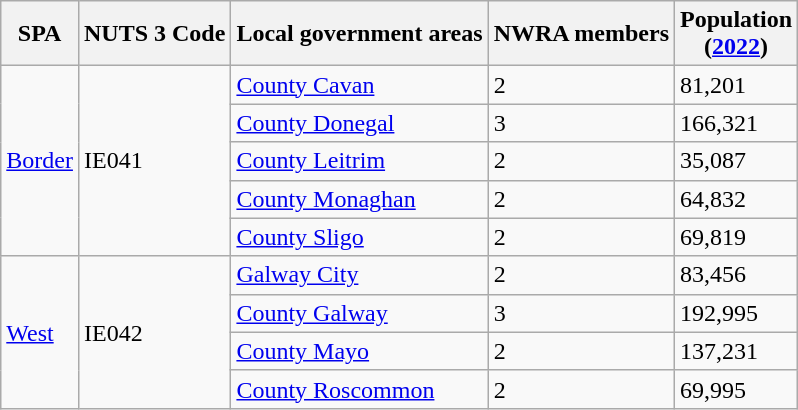<table class="wikitable">
<tr>
<th>SPA</th>
<th>NUTS 3 Code</th>
<th>Local government areas</th>
<th>NWRA members</th>
<th>Population<br>(<a href='#'>2022</a>)</th>
</tr>
<tr>
<td rowspan=5><a href='#'>Border</a></td>
<td rowspan=5>IE041</td>
<td><a href='#'>County Cavan</a></td>
<td>2</td>
<td>81,201</td>
</tr>
<tr>
<td><a href='#'>County Donegal</a></td>
<td>3</td>
<td>166,321</td>
</tr>
<tr>
<td><a href='#'>County Leitrim</a></td>
<td>2</td>
<td>35,087</td>
</tr>
<tr>
<td><a href='#'>County Monaghan</a></td>
<td>2</td>
<td>64,832</td>
</tr>
<tr>
<td><a href='#'>County Sligo</a></td>
<td>2</td>
<td>69,819</td>
</tr>
<tr>
<td rowspan=4><a href='#'>West</a></td>
<td rowspan=4>IE042</td>
<td><a href='#'>Galway City</a></td>
<td>2</td>
<td>83,456</td>
</tr>
<tr>
<td><a href='#'>County Galway</a></td>
<td>3</td>
<td>192,995</td>
</tr>
<tr>
<td><a href='#'>County Mayo</a></td>
<td>2</td>
<td>137,231</td>
</tr>
<tr>
<td><a href='#'>County Roscommon</a></td>
<td>2</td>
<td>69,995</td>
</tr>
</table>
